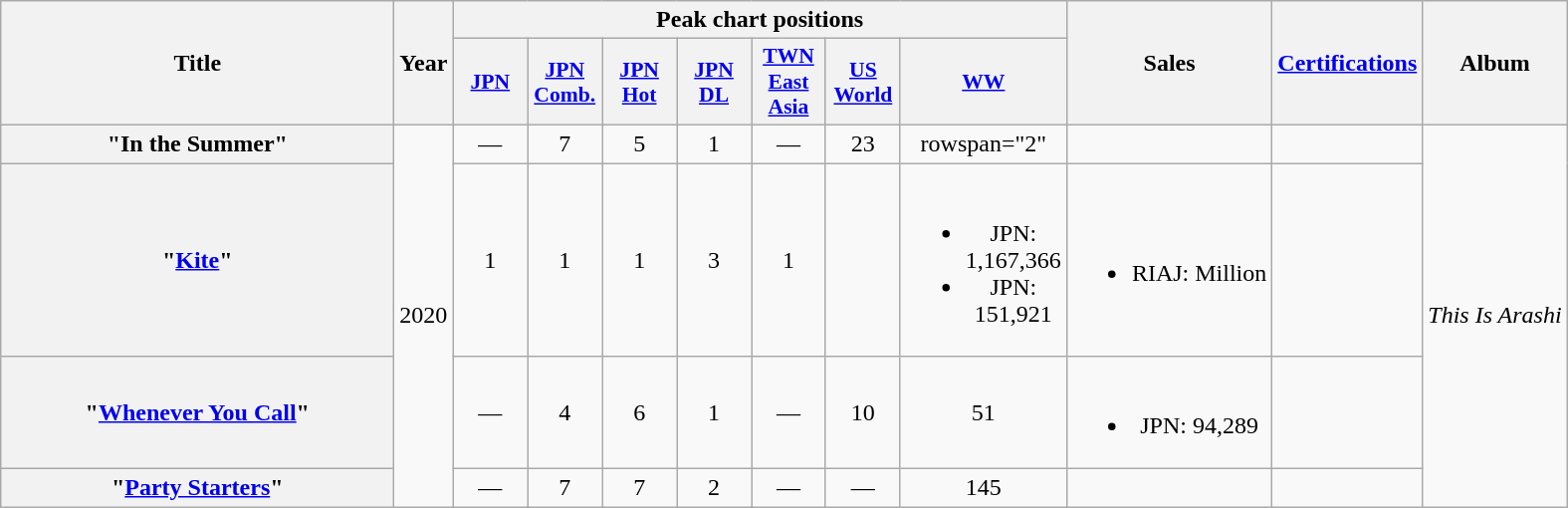<table class="wikitable plainrowheaders" style="text-align: center;" border="1">
<tr>
<th rowspan="2" scope="col" style="width:16em;">Title</th>
<th rowspan="2" scope="col" style="width:1em;">Year</th>
<th colspan="7" scope="col">Peak chart positions</th>
<th rowspan="2">Sales</th>
<th rowspan="2" scope="col"><a href='#'>Certifications</a></th>
<th rowspan="2" scope="col">Album</th>
</tr>
<tr>
<th scope="col" style="width:3em;font-size:90%;"><a href='#'>JPN</a><br></th>
<th scope="col" style="width:3em;font-size:90%;"><a href='#'>JPN<br>Comb.</a><br></th>
<th scope="col" style="width:3em;font-size:90%;"><a href='#'>JPN<br>Hot</a><br></th>
<th scope="col" style="width:3em;font-size:90%;"><a href='#'>JPN<br>DL</a><br></th>
<th scope="col" style="width:3em;font-size:90%;"><a href='#'>TWN<br>East<br>Asia</a><br></th>
<th scope="col" style="width:3em;font-size:90%;"><a href='#'>US<br>World</a><br></th>
<th scope="col" style="width:3em;font-size:90%;"><a href='#'>WW</a><br></th>
</tr>
<tr>
<th scope="row">"In the Summer"</th>
<td rowspan="4">2020</td>
<td>—</td>
<td>7</td>
<td>5</td>
<td>1</td>
<td>—</td>
<td>23</td>
<td>rowspan="2" </td>
<td></td>
<td></td>
<td rowspan="4"><em>This Is Arashi</em></td>
</tr>
<tr>
<th scope="row">"<a href='#'>Kite</a>"</th>
<td>1</td>
<td>1</td>
<td>1</td>
<td>3</td>
<td>1</td>
<td></td>
<td><br><ul><li>JPN: 1,167,366 </li><li>JPN: 151,921 </li></ul></td>
<td><br><ul><li>RIAJ: Million</li></ul></td>
</tr>
<tr>
<th scope="row">"<a href='#'>Whenever You Call</a>"</th>
<td>—</td>
<td>4</td>
<td>6</td>
<td>1</td>
<td>—</td>
<td>10</td>
<td>51</td>
<td><br><ul><li>JPN: 94,289 </li></ul></td>
<td></td>
</tr>
<tr>
<th scope="row">"<a href='#'>Party Starters</a>"</th>
<td>—</td>
<td>7</td>
<td>7</td>
<td>2</td>
<td>—</td>
<td>—</td>
<td>145</td>
<td></td>
<td></td>
</tr>
</table>
